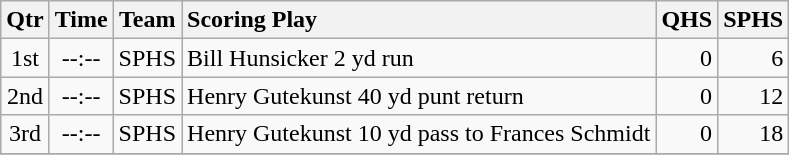<table class="wikitable">
<tr>
<th style="text-align: center;">Qtr</th>
<th style="text-align: center;">Time</th>
<th style="text-align: center;">Team</th>
<th style="text-align: left;">Scoring Play</th>
<th style="text-align: right;">QHS</th>
<th style="text-align: right;">SPHS</th>
</tr>
<tr>
<td style="text-align: center;">1st</td>
<td style="text-align: center;">--:--</td>
<td style="text-align: center;">SPHS</td>
<td style="text-align: left;">Bill Hunsicker 2 yd run</td>
<td style="text-align: right;">0</td>
<td style="text-align: right;">6</td>
</tr>
<tr>
<td style="text-align: center;">2nd</td>
<td style="text-align: center;">--:--</td>
<td style="text-align: center;">SPHS</td>
<td style="text-align: left;">Henry Gutekunst 40 yd punt return</td>
<td style="text-align: right;">0</td>
<td style="text-align: right;">12</td>
</tr>
<tr>
<td style="text-align: center;">3rd</td>
<td style="text-align: center;">--:--</td>
<td style="text-align: center;">SPHS</td>
<td style="text-align: left;">Henry Gutekunst 10 yd pass to Frances Schmidt</td>
<td style="text-align: right;">0</td>
<td style="text-align: right;">18</td>
</tr>
<tr>
</tr>
</table>
